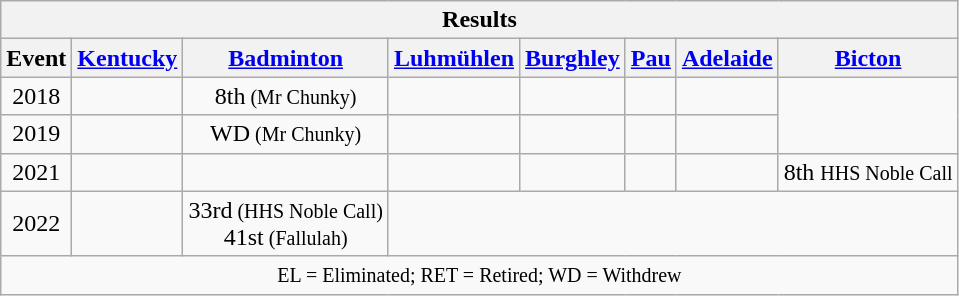<table class="wikitable" style="text-align:center">
<tr>
<th colspan=13 align=center><strong>Results</strong></th>
</tr>
<tr>
<th>Event</th>
<th><a href='#'>Kentucky</a></th>
<th><a href='#'>Badminton</a></th>
<th><a href='#'>Luhmühlen</a></th>
<th><a href='#'>Burghley</a></th>
<th><a href='#'>Pau</a></th>
<th><a href='#'>Adelaide</a></th>
<th><a href='#'>Bicton</a></th>
</tr>
<tr>
<td>2018</td>
<td></td>
<td>8th<small> (Mr Chunky)</small></td>
<td></td>
<td></td>
<td></td>
<td></td>
</tr>
<tr>
<td>2019</td>
<td></td>
<td>WD<small> (Mr Chunky)</small></td>
<td></td>
<td></td>
<td></td>
<td></td>
</tr>
<tr>
<td>2021</td>
<td></td>
<td></td>
<td></td>
<td></td>
<td></td>
<td></td>
<td>8th <small>HHS Noble Call</small></td>
</tr>
<tr>
<td>2022</td>
<td></td>
<td>33rd<small> (HHS Noble Call)</small><br>41st<small> (Fallulah)</small></td>
</tr>
<tr>
<td colspan=13 align=center><small> EL = Eliminated; RET = Retired; WD = Withdrew </small></td>
</tr>
</table>
